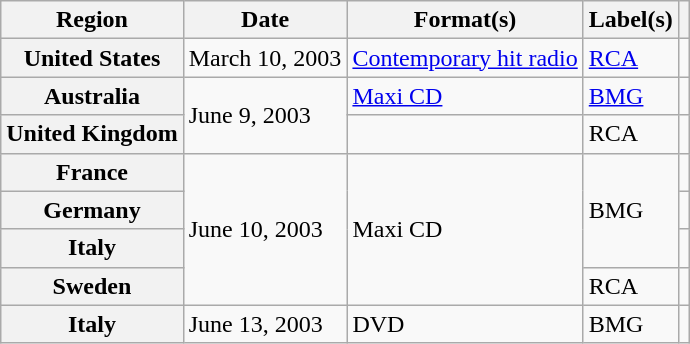<table class="wikitable plainrowheaders">
<tr>
<th scope="col">Region</th>
<th scope="col">Date</th>
<th scope="col">Format(s)</th>
<th scope="col">Label(s)</th>
<th scope="col"></th>
</tr>
<tr>
<th scope="row">United States</th>
<td>March 10, 2003</td>
<td><a href='#'>Contemporary hit radio</a></td>
<td><a href='#'>RCA</a></td>
<td align="center"></td>
</tr>
<tr>
<th scope="row">Australia</th>
<td rowspan="2">June 9, 2003</td>
<td><a href='#'>Maxi CD</a></td>
<td><a href='#'>BMG</a></td>
<td align="center"></td>
</tr>
<tr>
<th scope="row">United Kingdom</th>
<td></td>
<td>RCA</td>
<td align="center"></td>
</tr>
<tr>
<th scope="row">France</th>
<td rowspan="4">June 10, 2003</td>
<td rowspan="4">Maxi CD</td>
<td rowspan="3">BMG</td>
<td></td>
</tr>
<tr>
<th scope="row">Germany</th>
<td align="center"></td>
</tr>
<tr>
<th scope="row">Italy</th>
<td align="center"></td>
</tr>
<tr>
<th scope="row">Sweden</th>
<td>RCA</td>
<td></td>
</tr>
<tr>
<th scope="row">Italy</th>
<td>June 13, 2003</td>
<td>DVD</td>
<td>BMG</td>
<td align="center"></td>
</tr>
</table>
